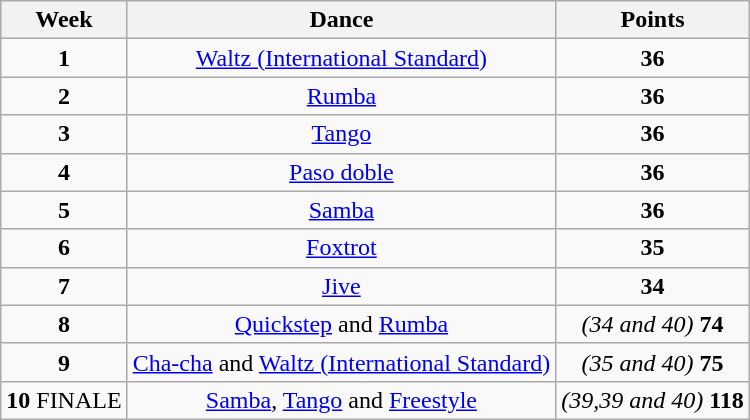<table class="wikitable">
<tr>
<th>Week</th>
<th>Dance</th>
<th>Points</th>
</tr>
<tr -->
<td align="center"><strong>1</strong></td>
<td align="center"><a href='#'>Waltz (International Standard)</a></td>
<td align="center"><strong>36</strong></td>
</tr>
<tr -->
<td align="center"><strong>2</strong></td>
<td align="center"><a href='#'>Rumba</a></td>
<td align="center"><strong>36</strong></td>
</tr>
<tr -->
<td align="center"><strong>3</strong></td>
<td align="center"><a href='#'>Tango</a></td>
<td align="center"><strong>36</strong></td>
</tr>
<tr -->
<td align="center"><strong>4</strong></td>
<td align="center"><a href='#'>Paso doble</a></td>
<td align="center"><strong>36</strong></td>
</tr>
<tr -->
<td align="center"><strong>5</strong></td>
<td align="center"><a href='#'>Samba</a></td>
<td align="center"><strong>36</strong></td>
</tr>
<tr -->
<td align="center"><strong>6</strong></td>
<td align="center"><a href='#'>Foxtrot</a></td>
<td align="center"><strong>35</strong></td>
</tr>
<tr -->
<td align="center"><strong>7</strong></td>
<td align="center"><a href='#'>Jive</a></td>
<td align="center"><strong>34</strong></td>
</tr>
<tr -->
<td align="center"><strong>8</strong></td>
<td align="center"><a href='#'>Quickstep</a> and <a href='#'>Rumba</a></td>
<td align="center"><em>(34 and 40)</em> <strong>74</strong></td>
</tr>
<tr -->
<td align="center"><strong>9</strong></td>
<td align="center"><a href='#'>Cha-cha</a> and <a href='#'>Waltz (International Standard)</a></td>
<td align="center"><em>(35 and 40)</em> <strong>75</strong></td>
</tr>
<tr -->
<td align="center"><strong>10</strong> FINALE</td>
<td align="center"><a href='#'>Samba</a>, <a href='#'>Tango</a> and <a href='#'>Freestyle</a></td>
<td align="center"><em>(39,39 and 40)</em> <strong>118</strong></td>
</tr>
</table>
